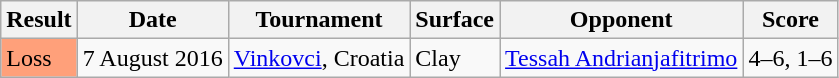<table class=wikitable>
<tr>
<th>Result</th>
<th>Date</th>
<th>Tournament</th>
<th>Surface</th>
<th>Opponent</th>
<th>Score</th>
</tr>
<tr>
<td bgcolor="FFA07A">Loss</td>
<td>7 August 2016</td>
<td><a href='#'>Vinkovci</a>, Croatia</td>
<td>Clay</td>
<td> <a href='#'>Tessah Andrianjafitrimo</a></td>
<td>4–6, 1–6</td>
</tr>
</table>
